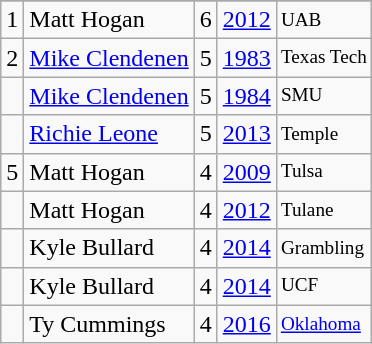<table class="wikitable">
<tr>
</tr>
<tr>
<td>1</td>
<td>Matt Hogan</td>
<td>6</td>
<td><a href='#'>2012</a></td>
<td style="font-size:80%;">UAB</td>
</tr>
<tr>
<td>2</td>
<td><a href='#'>Mike Clendenen</a></td>
<td>5</td>
<td><a href='#'>1983</a></td>
<td style="font-size:80%;">Texas Tech</td>
</tr>
<tr>
<td></td>
<td><a href='#'>Mike Clendenen</a></td>
<td>5</td>
<td><a href='#'>1984</a></td>
<td style="font-size:80%;">SMU</td>
</tr>
<tr>
<td></td>
<td><a href='#'>Richie Leone</a></td>
<td>5</td>
<td><a href='#'>2013</a></td>
<td style="font-size:80%;">Temple</td>
</tr>
<tr>
<td>5</td>
<td>Matt Hogan</td>
<td>4</td>
<td><a href='#'>2009</a></td>
<td style="font-size:80%;">Tulsa</td>
</tr>
<tr>
<td></td>
<td>Matt Hogan</td>
<td>4</td>
<td><a href='#'>2012</a></td>
<td style="font-size:80%;">Tulane</td>
</tr>
<tr>
<td></td>
<td>Kyle Bullard</td>
<td>4</td>
<td><a href='#'>2014</a></td>
<td style="font-size:80%;">Grambling</td>
</tr>
<tr>
<td></td>
<td>Kyle Bullard</td>
<td>4</td>
<td><a href='#'>2014</a></td>
<td style="font-size:80%;">UCF</td>
</tr>
<tr>
<td></td>
<td>Ty Cummings</td>
<td>4</td>
<td><a href='#'>2016</a></td>
<td style="font-size:80%;"><a href='#'>Oklahoma</a></td>
</tr>
</table>
